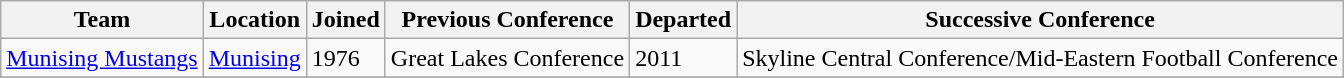<table class="wikitable sortable">
<tr>
<th>Team</th>
<th>Location</th>
<th>Joined</th>
<th>Previous Conference</th>
<th>Departed</th>
<th>Successive Conference</th>
</tr>
<tr>
<td><a href='#'>Munising Mustangs</a></td>
<td><a href='#'>Munising</a></td>
<td>1976</td>
<td>Great Lakes Conference</td>
<td>2011</td>
<td>Skyline Central Conference/Mid-Eastern Football Conference</td>
</tr>
<tr>
</tr>
</table>
